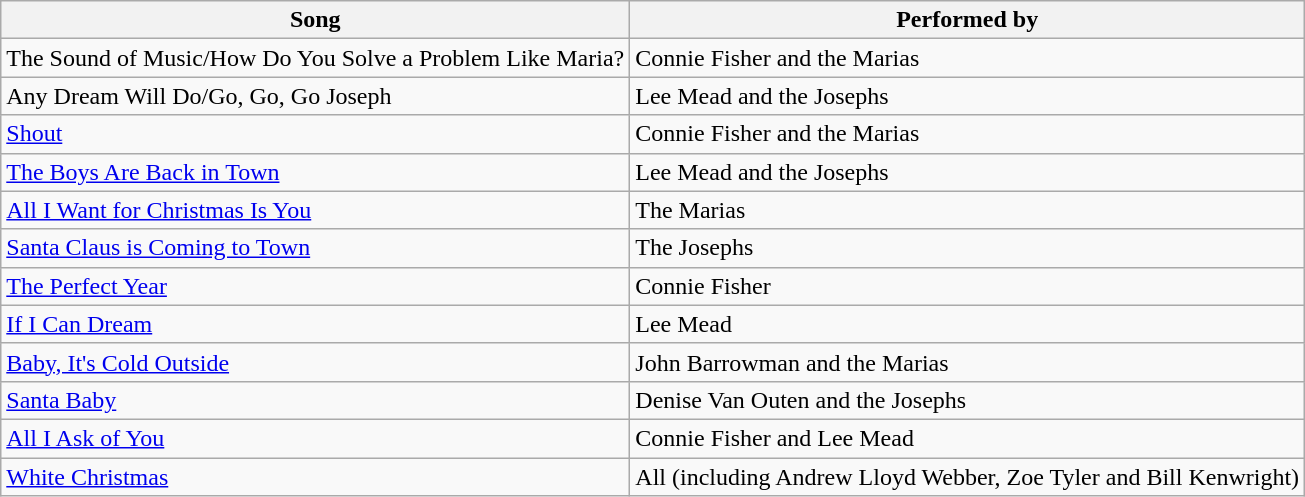<table class="wikitable">
<tr>
<th>Song</th>
<th>Performed by</th>
</tr>
<tr>
<td>The Sound of Music/How Do You Solve a Problem Like Maria?</td>
<td>Connie Fisher and the Marias</td>
</tr>
<tr>
<td>Any Dream Will Do/Go, Go, Go Joseph</td>
<td>Lee Mead and the Josephs</td>
</tr>
<tr>
<td><a href='#'>Shout</a></td>
<td>Connie Fisher and the Marias</td>
</tr>
<tr>
<td><a href='#'>The Boys Are Back in Town</a></td>
<td>Lee Mead and the Josephs</td>
</tr>
<tr>
<td><a href='#'>All I Want for Christmas Is You</a></td>
<td>The Marias</td>
</tr>
<tr>
<td><a href='#'>Santa Claus is Coming to Town</a></td>
<td>The Josephs</td>
</tr>
<tr>
<td><a href='#'>The Perfect Year</a></td>
<td>Connie Fisher</td>
</tr>
<tr>
<td><a href='#'>If I Can Dream</a></td>
<td>Lee Mead</td>
</tr>
<tr>
<td><a href='#'>Baby, It's Cold Outside</a></td>
<td>John Barrowman and the Marias</td>
</tr>
<tr>
<td><a href='#'>Santa Baby</a></td>
<td>Denise Van Outen and the Josephs</td>
</tr>
<tr>
<td><a href='#'>All I Ask of You</a></td>
<td>Connie Fisher and Lee Mead</td>
</tr>
<tr>
<td><a href='#'>White Christmas</a></td>
<td>All (including Andrew Lloyd Webber, Zoe Tyler and Bill Kenwright)</td>
</tr>
</table>
